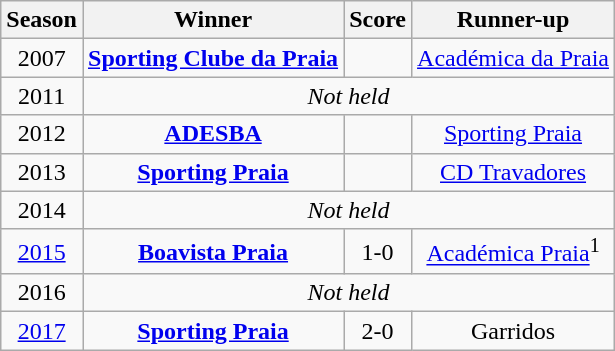<table class="wikitable" style="text-align: center; font-size:100%">
<tr>
<th>Season</th>
<th>Winner</th>
<th>Score</th>
<th>Runner-up</th>
</tr>
<tr>
<td>2007</td>
<td><strong><a href='#'>Sporting Clube da Praia</a></strong></td>
<td></td>
<td><a href='#'>Académica da Praia</a></td>
</tr>
<tr>
<td>2011</td>
<td colspan=3><em>Not held</em></td>
</tr>
<tr>
<td>2012</td>
<td><strong><a href='#'>ADESBA</a></strong></td>
<td></td>
<td><a href='#'>Sporting Praia</a></td>
</tr>
<tr>
<td>2013</td>
<td><strong><a href='#'>Sporting Praia</a></strong></td>
<td></td>
<td><a href='#'>CD Travadores</a></td>
</tr>
<tr>
<td>2014</td>
<td colspan=3><em>Not held</em></td>
</tr>
<tr>
<td><a href='#'>2015</a></td>
<td><strong><a href='#'>Boavista Praia</a></strong></td>
<td>1-0</td>
<td><a href='#'>Académica Praia</a><sup>1</sup></td>
</tr>
<tr>
<td>2016</td>
<td colspan=3><em>Not held</em></td>
</tr>
<tr>
<td><a href='#'>2017</a></td>
<td><strong><a href='#'>Sporting Praia</a></strong></td>
<td>2-0</td>
<td>Garridos</td>
</tr>
</table>
